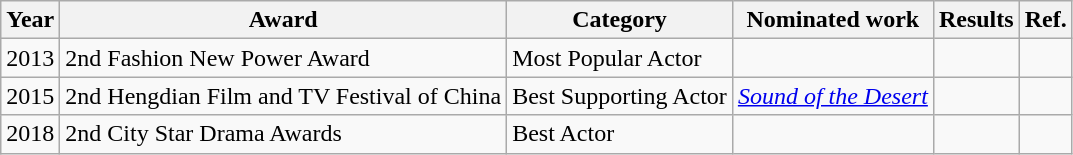<table class="wikitable">
<tr>
<th>Year</th>
<th>Award</th>
<th>Category</th>
<th>Nominated work</th>
<th>Results</th>
<th>Ref.</th>
</tr>
<tr>
<td>2013</td>
<td>2nd Fashion New Power Award</td>
<td>Most Popular Actor</td>
<td></td>
<td></td>
<td></td>
</tr>
<tr>
<td>2015</td>
<td>2nd Hengdian Film and TV Festival of China</td>
<td>Best Supporting Actor</td>
<td><em><a href='#'>Sound of the Desert</a></em></td>
<td></td>
<td></td>
</tr>
<tr>
<td>2018</td>
<td>2nd City Star Drama Awards</td>
<td>Best Actor</td>
<td></td>
<td></td>
<td></td>
</tr>
</table>
